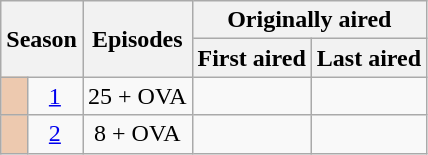<table class="wikitable plainrowheaders" style="text-align:center;">
<tr>
<th colspan="2" rowspan="2">Season</th>
<th rowspan="2">Episodes</th>
<th colspan="2">Originally aired</th>
</tr>
<tr>
<th>First aired</th>
<th>Last aired</th>
</tr>
<tr>
<td style="background: #EDC9AF;"></td>
<td><a href='#'>1</a></td>
<td>25 + OVA</td>
<td></td>
<td></td>
</tr>
<tr>
<td style="background: #EDC9AF;"></td>
<td><a href='#'>2</a></td>
<td>8 + OVA</td>
<td></td>
<td></td>
</tr>
</table>
